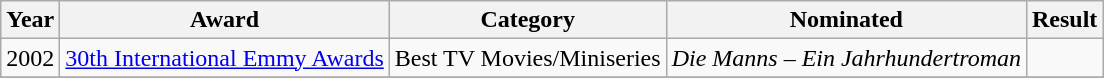<table class="wikitable">
<tr>
<th>Year</th>
<th>Award</th>
<th>Category</th>
<th>Nominated</th>
<th>Result</th>
</tr>
<tr>
<td>2002</td>
<td><a href='#'>30th International Emmy Awards</a></td>
<td>Best TV Movies/Miniseries</td>
<td><em>Die Manns – Ein Jahrhundertroman</em></td>
<td></td>
</tr>
<tr>
</tr>
</table>
